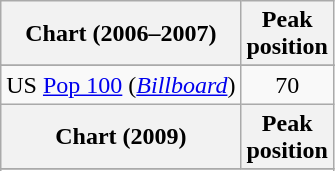<table class="wikitable">
<tr>
<th>Chart (2006–2007)</th>
<th>Peak<br>position</th>
</tr>
<tr>
</tr>
<tr>
</tr>
<tr>
</tr>
<tr>
<td>US <a href='#'>Pop 100</a> (<em><a href='#'>Billboard</a></em>)</td>
<td style="text-align:center;">70</td>
</tr>
<tr>
<th>Chart (2009)</th>
<th>Peak<br>position</th>
</tr>
<tr>
</tr>
<tr>
</tr>
<tr>
</tr>
<tr>
</tr>
<tr>
</tr>
</table>
